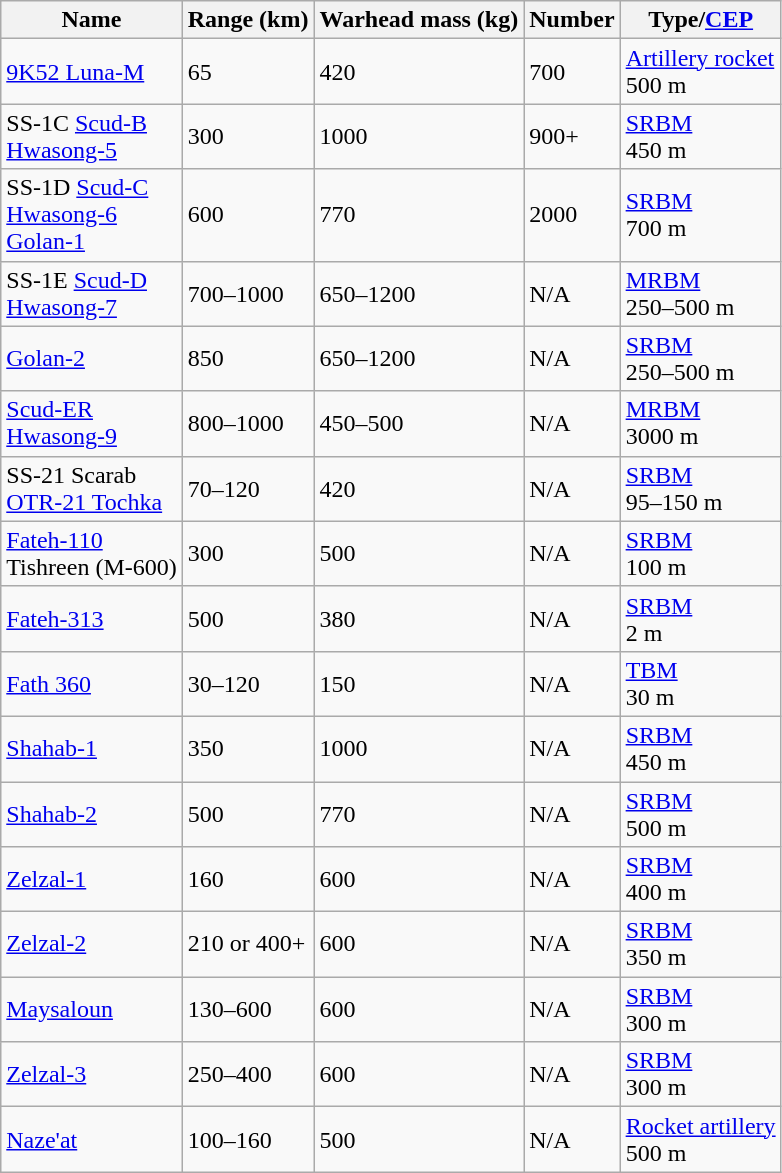<table class="wikitable">
<tr>
<th>Name</th>
<th>Range (km)</th>
<th>Warhead mass (kg)</th>
<th>Number</th>
<th>Type/<a href='#'>CEP</a></th>
</tr>
<tr>
<td><a href='#'>9K52 Luna-M</a></td>
<td>65</td>
<td>420</td>
<td>700</td>
<td><a href='#'>Artillery rocket</a><br>500 m</td>
</tr>
<tr>
<td>SS-1C <a href='#'>Scud-В</a><br><a href='#'>Hwasong-5</a></td>
<td>300</td>
<td>1000</td>
<td>900+</td>
<td><a href='#'>SRBM</a><br>450 m</td>
</tr>
<tr>
<td>SS-1D <a href='#'>Scud-C</a><br><a href='#'>Hwasong-6</a><br><a href='#'>Golan-1</a></td>
<td>600</td>
<td>770</td>
<td>2000</td>
<td><a href='#'>SRBM</a><br>700 m</td>
</tr>
<tr>
<td>SS-1E <a href='#'>Scud-D</a><br><a href='#'>Hwasong-7</a></td>
<td>700–1000</td>
<td>650–1200</td>
<td>N/A</td>
<td><a href='#'>MRBM</a><br>250–500 m</td>
</tr>
<tr>
<td><a href='#'>Golan-2</a></td>
<td>850</td>
<td>650–1200</td>
<td>N/A</td>
<td><a href='#'>SRBM</a><br>250–500 m</td>
</tr>
<tr>
<td><a href='#'>Scud-ER</a><br><a href='#'>Hwasong-9</a></td>
<td>800–1000</td>
<td>450–500</td>
<td>N/A</td>
<td><a href='#'>MRBM</a><br>3000 m</td>
</tr>
<tr>
<td>SS-21 Scarab<br><a href='#'>OTR-21 Tochka</a></td>
<td>70–120</td>
<td>420</td>
<td>N/A</td>
<td><a href='#'>SRBM</a><br>95–150 m</td>
</tr>
<tr>
<td><a href='#'>Fateh-110</a><br>Tishreen (M-600)</td>
<td>300</td>
<td>500</td>
<td>N/A</td>
<td><a href='#'>SRBM</a><br>100 m</td>
</tr>
<tr>
<td><a href='#'>Fateh-313</a></td>
<td>500</td>
<td>380</td>
<td>N/A</td>
<td><a href='#'>SRBM</a><br>2 m</td>
</tr>
<tr>
<td><a href='#'>Fath 360</a></td>
<td>30–120</td>
<td>150</td>
<td>N/A</td>
<td><a href='#'>TBM</a><br>30 m</td>
</tr>
<tr>
<td><a href='#'>Shahab-1</a></td>
<td>350</td>
<td>1000</td>
<td>N/A</td>
<td><a href='#'>SRBM</a><br>450 m</td>
</tr>
<tr>
<td><a href='#'>Shahab-2</a></td>
<td>500</td>
<td>770</td>
<td>N/A</td>
<td><a href='#'>SRBM</a><br>500 m</td>
</tr>
<tr>
<td><a href='#'>Zelzal-1</a></td>
<td>160</td>
<td>600</td>
<td>N/A</td>
<td><a href='#'>SRBM</a><br>400 m</td>
</tr>
<tr>
<td><a href='#'>Zelzal-2</a></td>
<td>210 or 400+</td>
<td>600</td>
<td>N/A</td>
<td><a href='#'>SRBM</a><br>350 m</td>
</tr>
<tr>
<td><a href='#'>Maysaloun</a></td>
<td>130–600</td>
<td>600</td>
<td>N/A</td>
<td><a href='#'>SRBM</a><br>300 m</td>
</tr>
<tr>
<td><a href='#'>Zelzal-3</a></td>
<td>250–400</td>
<td>600</td>
<td>N/A</td>
<td><a href='#'>SRBM</a><br>300 m</td>
</tr>
<tr>
<td><a href='#'>Naze'at</a></td>
<td>100–160</td>
<td>500</td>
<td>N/A</td>
<td><a href='#'>Rocket artillery</a><br>500 m</td>
</tr>
</table>
